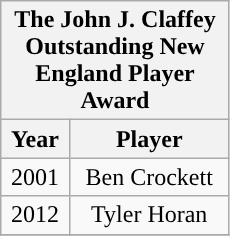<table class="wikitable" style="display: inline-table; margin-right: 20px; text-align:center">
<tr>
<th scope="col" colspan="2" style="width: 145px;">The John J. Claffey Outstanding New England Player Award</th>
</tr>
<tr>
<th scope="col">Year</th>
<th scope="col">Player</th>
</tr>
<tr>
<td>2001</td>
<td>Ben Crockett</td>
</tr>
<tr>
<td>2012</td>
<td>Tyler Horan</td>
</tr>
<tr>
</tr>
</table>
